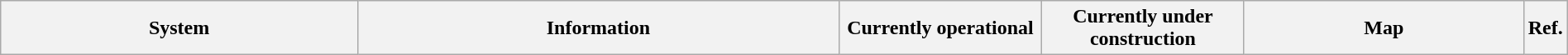<table class="wikitable" style="width:100%">
<tr>
<th style="width:23%">System</th>
<th style="width:31%" colspan=2>Information</th>
<th style="width:13%">Currently operational</th>
<th style="width:13%">Currently under construction</th>
<th style="width:18%">Map</th>
<th style="width:2%">Ref.<br>
</th>
</tr>
</table>
